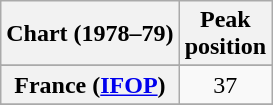<table class="wikitable sortable plainrowheaders" style="text-align:center">
<tr>
<th align="left">Chart (1978–79)</th>
<th align="left">Peak<br>position</th>
</tr>
<tr>
</tr>
<tr>
<th scope="row">France (<a href='#'>IFOP</a>)</th>
<td>37</td>
</tr>
<tr>
</tr>
</table>
